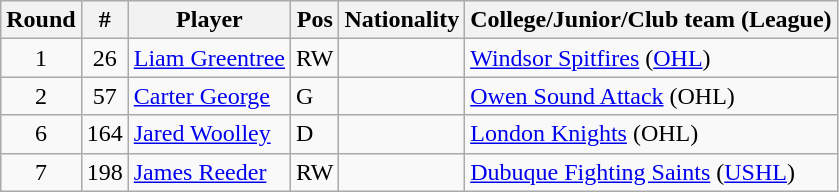<table class="wikitable">
<tr>
<th>Round</th>
<th>#</th>
<th>Player</th>
<th>Pos</th>
<th>Nationality</th>
<th>College/Junior/Club team (League)</th>
</tr>
<tr>
<td style="text-align:center;">1</td>
<td style="text-align:center;">26</td>
<td><a href='#'>Liam Greentree</a></td>
<td>RW</td>
<td></td>
<td><a href='#'>Windsor Spitfires</a> (<a href='#'>OHL</a>)</td>
</tr>
<tr>
<td style="text-align:center;">2</td>
<td style="text-align:center;">57</td>
<td><a href='#'>Carter George</a></td>
<td>G</td>
<td></td>
<td><a href='#'>Owen Sound Attack</a> (OHL)</td>
</tr>
<tr>
<td style="text-align:center;">6</td>
<td style="text-align:center;">164</td>
<td><a href='#'>Jared Woolley</a></td>
<td>D</td>
<td></td>
<td><a href='#'>London Knights</a> (OHL)</td>
</tr>
<tr>
<td style="text-align:center;">7</td>
<td style="text-align:center;">198</td>
<td><a href='#'>James Reeder</a></td>
<td>RW</td>
<td></td>
<td><a href='#'>Dubuque Fighting Saints</a> (<a href='#'>USHL</a>)</td>
</tr>
</table>
